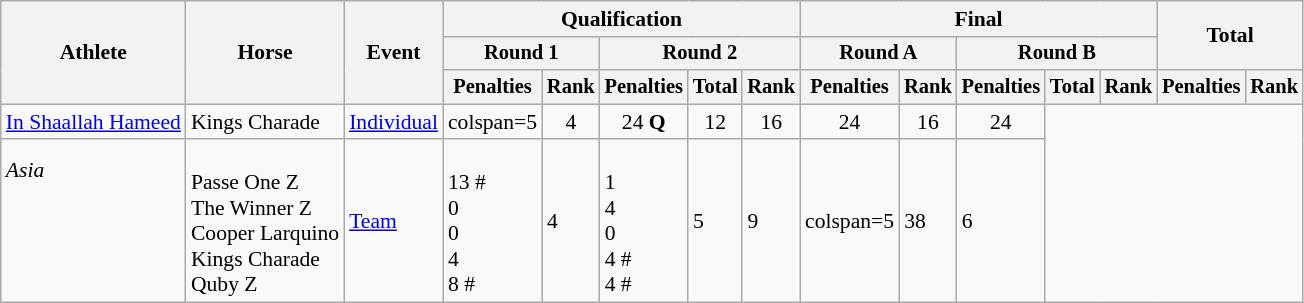<table class="wikitable" style="font-size:90%">
<tr>
<th rowspan="3">Athlete</th>
<th rowspan="3">Horse</th>
<th rowspan="3">Event</th>
<th colspan="5">Qualification</th>
<th colspan="5">Final</th>
<th rowspan=2 colspan="2">Total</th>
</tr>
<tr style="font-size:95%">
<th colspan="2">Round 1</th>
<th colspan="3">Round 2</th>
<th colspan="2">Round A</th>
<th colspan="3">Round B</th>
</tr>
<tr style="font-size:95%">
<th>Penalties</th>
<th>Rank</th>
<th>Penalties</th>
<th>Total</th>
<th>Rank</th>
<th>Penalties</th>
<th>Rank</th>
<th>Penalties</th>
<th>Total</th>
<th>Rank</th>
<th>Penalties</th>
<th>Rank</th>
</tr>
<tr align=center>
<td align=left><a href='#'>In Shaallah Hameed</a></td>
<td align=left>Kings Charade</td>
<td align=left rowspan=1><a href='#'>Individual</a></td>
<td>colspan=5 </td>
<td>4</td>
<td>24 <strong>Q</strong></td>
<td>12</td>
<td>16</td>
<td>24</td>
<td>16</td>
<td>24</td>
</tr>
<tr align=left>
<td rowspan=5 align=left><em>Asia</em><br> <br><br><br><br></td>
<td align=left><br>Passe One Z<br>The Winner Z<br>Cooper Larquino<br>Kings Charade<br>Quby Z</td>
<td align=left><a href='#'>Team</a></td>
<td align=left><br>13 #<br>0<br>0<br>4<br>8 #</td>
<td>4</td>
<td align=left><br>1<br>4 <br>0<br>4 #<br>4 #</td>
<td>5</td>
<td>9</td>
<td>colspan=5 </td>
<td>38</td>
<td>6</td>
</tr>
</table>
